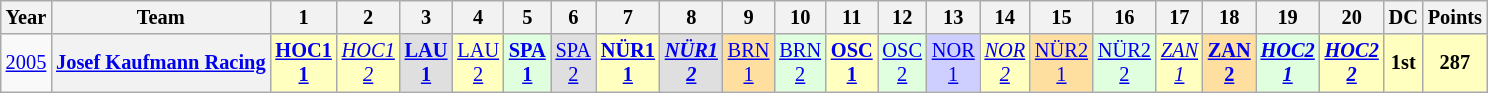<table class="wikitable" style="text-align:center; font-size:85%">
<tr>
<th>Year</th>
<th>Team</th>
<th>1</th>
<th>2</th>
<th>3</th>
<th>4</th>
<th>5</th>
<th>6</th>
<th>7</th>
<th>8</th>
<th>9</th>
<th>10</th>
<th>11</th>
<th>12</th>
<th>13</th>
<th>14</th>
<th>15</th>
<th>16</th>
<th>17</th>
<th>18</th>
<th>19</th>
<th>20</th>
<th>DC</th>
<th>Points</th>
</tr>
<tr>
<td><a href='#'>2005</a></td>
<th nowrap><a href='#'>Josef Kaufmann Racing</a></th>
<td style="background:#FFFFBF;"><strong><a href='#'>HOC1<br>1</a></strong><br></td>
<td style="background:#FFFFBF;"><em><a href='#'>HOC1<br>2</a></em><br></td>
<td style="background:#DFDFDF;"><strong><a href='#'>LAU<br>1</a></strong><br></td>
<td style="background:#FFFFBF;"><a href='#'>LAU<br>2</a><br></td>
<td style="background:#DFFFDF;"><strong><a href='#'>SPA<br>1</a></strong><br></td>
<td style="background:#DFDFDF;"><a href='#'>SPA<br>2</a><br></td>
<td style="background:#FFFFBF;"><strong><a href='#'>NÜR1<br>1</a></strong><br></td>
<td style="background:#DFDFDF;"><strong><em><a href='#'>NÜR1<br>2</a></em></strong><br></td>
<td style="background:#FFDF9F;"><a href='#'>BRN<br>1</a><br></td>
<td style="background:#DFFFDF;"><a href='#'>BRN<br>2</a><br></td>
<td style="background:#FFFFBF;"><strong><a href='#'>OSC<br>1</a></strong><br></td>
<td style="background:#DFFFDF;"><a href='#'>OSC<br>2</a><br></td>
<td style="background:#CFCFFF;"><a href='#'>NOR<br>1</a><br></td>
<td style="background:#FFFFBF;"><em><a href='#'>NOR<br>2</a></em><br></td>
<td style="background:#FFDF9F;"><a href='#'>NÜR2<br>1</a><br></td>
<td style="background:#DFFFDF;"><a href='#'>NÜR2<br>2</a><br></td>
<td style="background:#FFFFBF;"><em><a href='#'>ZAN<br>1</a></em><br></td>
<td style="background:#FFDF9F;"><strong><a href='#'>ZAN<br>2</a></strong><br></td>
<td style="background:#DFFFDF;"><strong><em><a href='#'>HOC2<br>1</a></em></strong><br></td>
<td style="background:#FFFFBF;"><strong><em><a href='#'>HOC2<br>2</a></em></strong><br></td>
<th style="background:#FFFFBF;">1st</th>
<th style="background:#FFFFBF;">287</th>
</tr>
</table>
